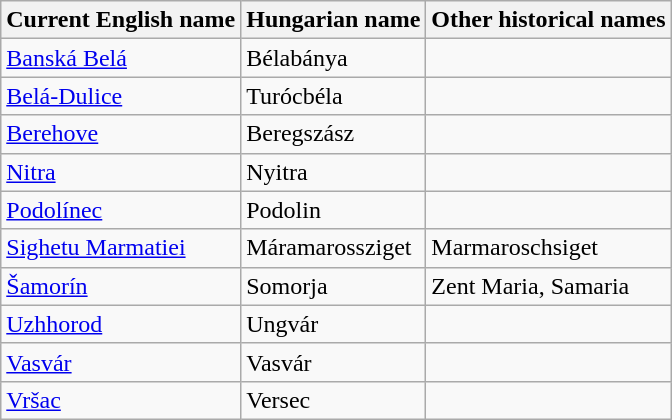<table class="wikitable">
<tr>
<th>Current English name</th>
<th>Hungarian name</th>
<th>Other historical names</th>
</tr>
<tr>
<td><a href='#'>Banská Belá</a></td>
<td>Bélabánya</td>
<td></td>
</tr>
<tr>
<td><a href='#'>Belá-Dulice</a></td>
<td>Turócbéla</td>
<td></td>
</tr>
<tr>
<td><a href='#'>Berehove</a></td>
<td>Beregszász</td>
<td></td>
</tr>
<tr>
<td><a href='#'>Nitra</a></td>
<td>Nyitra</td>
<td></td>
</tr>
<tr>
<td><a href='#'>Podolínec</a></td>
<td>Podolin</td>
<td></td>
</tr>
<tr>
<td><a href='#'>Sighetu Marmatiei</a></td>
<td>Máramarossziget</td>
<td>Marmaroschsiget</td>
</tr>
<tr>
<td><a href='#'>Šamorín</a></td>
<td>Somorja</td>
<td>Zent Maria, Samaria</td>
</tr>
<tr>
<td><a href='#'>Uzhhorod</a></td>
<td>Ungvár</td>
<td></td>
</tr>
<tr>
<td><a href='#'>Vasvár</a></td>
<td>Vasvár</td>
<td></td>
</tr>
<tr>
<td><a href='#'>Vršac</a></td>
<td>Versec</td>
<td></td>
</tr>
</table>
